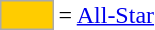<table>
<tr>
<td style="background:#fc0; border:1px solid #aaa; width:2em;"></td>
<td>= <a href='#'>All-Star</a></td>
</tr>
</table>
